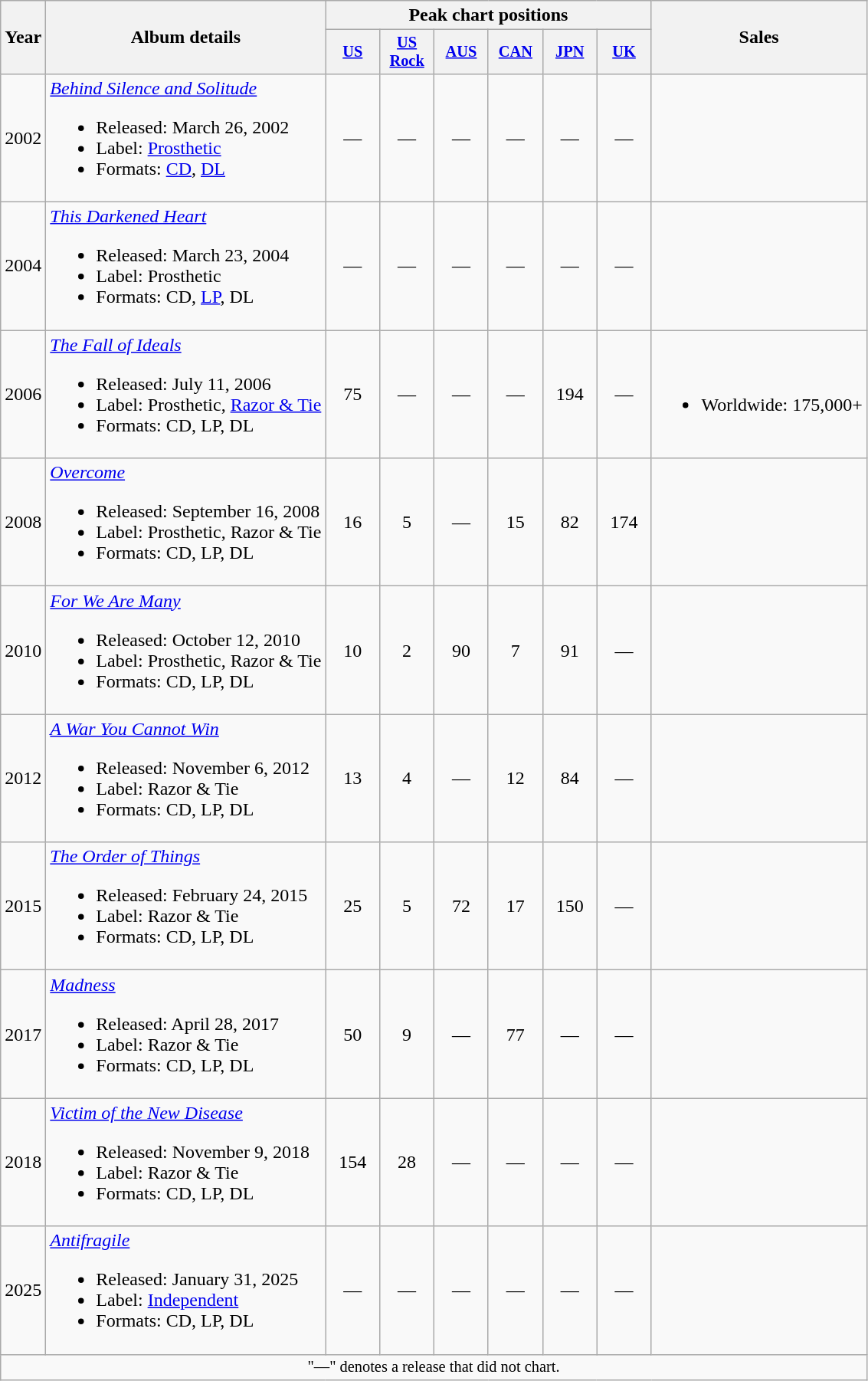<table class="wikitable">
<tr>
<th scope="col" rowspan="2">Year</th>
<th scope="col" rowspan="2">Album details</th>
<th scope="col" colspan="6">Peak chart positions</th>
<th scope="col" rowspan="2">Sales</th>
</tr>
<tr>
<th scope="col" style="width:3em;font-size:85%"><a href='#'>US</a><br></th>
<th scope="col" style="width:3em;font-size:85%"><a href='#'>US<br>Rock</a><br></th>
<th scope="col" style="width:3em;font-size:85%"><a href='#'>AUS</a><br></th>
<th scope="col" style="width:3em;font-size:85%"><a href='#'>CAN</a><br></th>
<th scope="col" style="width:3em;font-size:85%"><a href='#'>JPN</a><br></th>
<th scope="col" style="width:3em;font-size:85%"><a href='#'>UK</a><br></th>
</tr>
<tr>
<td>2002</td>
<td><em><a href='#'>Behind Silence and Solitude</a></em><br><ul><li>Released: March 26, 2002</li><li>Label: <a href='#'>Prosthetic</a></li><li>Formats: <a href='#'>CD</a>, <a href='#'>DL</a></li></ul></td>
<td style="text-align:center;">—</td>
<td style="text-align:center;">—</td>
<td style="text-align:center;">—</td>
<td style="text-align:center;">—</td>
<td style="text-align:center;">—</td>
<td style="text-align:center;">—</td>
<td></td>
</tr>
<tr>
<td>2004</td>
<td><em><a href='#'>This Darkened Heart</a></em><br><ul><li>Released: March 23, 2004</li><li>Label: Prosthetic</li><li>Formats: CD, <a href='#'>LP</a>, DL</li></ul></td>
<td style="text-align:center;">—</td>
<td style="text-align:center;">—</td>
<td style="text-align:center;">—</td>
<td style="text-align:center;">—</td>
<td style="text-align:center;">—</td>
<td style="text-align:center;">—</td>
<td></td>
</tr>
<tr>
<td>2006</td>
<td><em><a href='#'>The Fall of Ideals</a></em><br><ul><li>Released: July 11, 2006</li><li>Label: Prosthetic, <a href='#'>Razor & Tie</a></li><li>Formats: CD, LP, DL</li></ul></td>
<td style="text-align:center;">75</td>
<td style="text-align:center;">—</td>
<td style="text-align:center;">—</td>
<td style="text-align:center;">—</td>
<td style="text-align:center;">194</td>
<td style="text-align:center;">—</td>
<td><br><ul><li>Worldwide: 175,000+</li></ul></td>
</tr>
<tr>
<td>2008</td>
<td><em><a href='#'>Overcome</a></em><br><ul><li>Released: September 16, 2008</li><li>Label: Prosthetic, Razor & Tie</li><li>Formats: CD, LP, DL</li></ul></td>
<td style="text-align:center;">16</td>
<td style="text-align:center;">5</td>
<td style="text-align:center;">—</td>
<td style="text-align:center;">15</td>
<td style="text-align:center;">82</td>
<td style="text-align:center;">174</td>
<td></td>
</tr>
<tr>
<td>2010</td>
<td><em><a href='#'>For We Are Many</a></em><br><ul><li>Released: October 12, 2010</li><li>Label: Prosthetic, Razor & Tie</li><li>Formats: CD, LP, DL</li></ul></td>
<td style="text-align:center;">10</td>
<td style="text-align:center;">2</td>
<td style="text-align:center;">90</td>
<td style="text-align:center;">7</td>
<td style="text-align:center;">91</td>
<td style="text-align:center;">—</td>
<td></td>
</tr>
<tr>
<td>2012</td>
<td><em><a href='#'>A War You Cannot Win</a></em><br><ul><li>Released: November 6, 2012</li><li>Label: Razor & Tie</li><li>Formats: CD, LP, DL</li></ul></td>
<td style="text-align:center;">13</td>
<td style="text-align:center;">4</td>
<td style="text-align:center;">—</td>
<td style="text-align:center;">12</td>
<td style="text-align:center;">84</td>
<td style="text-align:center;">—</td>
<td></td>
</tr>
<tr>
<td>2015</td>
<td><em><a href='#'>The Order of Things</a></em><br><ul><li>Released: February 24, 2015</li><li>Label: Razor & Tie</li><li>Formats: CD, LP, DL</li></ul></td>
<td style="text-align:center;">25</td>
<td style="text-align:center;">5</td>
<td style="text-align:center;">72</td>
<td style="text-align:center;">17</td>
<td style="text-align:center;">150</td>
<td style="text-align:center;">—</td>
<td></td>
</tr>
<tr>
<td>2017</td>
<td><em><a href='#'>Madness</a></em><br><ul><li>Released: April 28, 2017</li><li>Label: Razor & Tie</li><li>Formats: CD, LP, DL</li></ul></td>
<td style="text-align:center;">50</td>
<td style="text-align:center;">9</td>
<td style="text-align:center;">—</td>
<td style="text-align:center;">77</td>
<td style="text-align:center;">—</td>
<td style="text-align:center;">—</td>
<td></td>
</tr>
<tr>
<td>2018</td>
<td><em><a href='#'>Victim of the New Disease</a></em><br><ul><li>Released: November 9, 2018</li><li>Label: Razor & Tie</li><li>Formats: CD, LP, DL</li></ul></td>
<td style="text-align:center;">154</td>
<td style="text-align:center;">28</td>
<td style="text-align:center;">—</td>
<td style="text-align:center;">—</td>
<td style="text-align:center;">—</td>
<td style="text-align:center;">—</td>
<td></td>
</tr>
<tr>
<td>2025</td>
<td><em><a href='#'>Antifragile</a></em><br><ul><li>Released: January 31, 2025</li><li>Label: <a href='#'>Independent</a></li><li>Formats: CD, LP, DL</li></ul></td>
<td style="text-align:center;">—</td>
<td style="text-align:center;">—</td>
<td style="text-align:center;">—</td>
<td style="text-align:center;">—</td>
<td style="text-align:center;">—</td>
<td style="text-align:center;">—</td>
<td></td>
</tr>
<tr>
<td colspan="9" style="text-align:center; font-size:85%">"—" denotes a release that did not chart.</td>
</tr>
</table>
